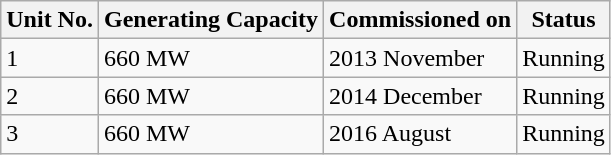<table class="wikitable">
<tr>
<th>Unit No.</th>
<th>Generating Capacity</th>
<th>Commissioned on</th>
<th>Status</th>
</tr>
<tr>
<td>1</td>
<td>660 MW</td>
<td>2013 November</td>
<td>Running </td>
</tr>
<tr>
<td>2</td>
<td>660 MW</td>
<td>2014 December</td>
<td>Running</td>
</tr>
<tr>
<td>3</td>
<td>660 MW</td>
<td>2016 August</td>
<td>Running</td>
</tr>
</table>
